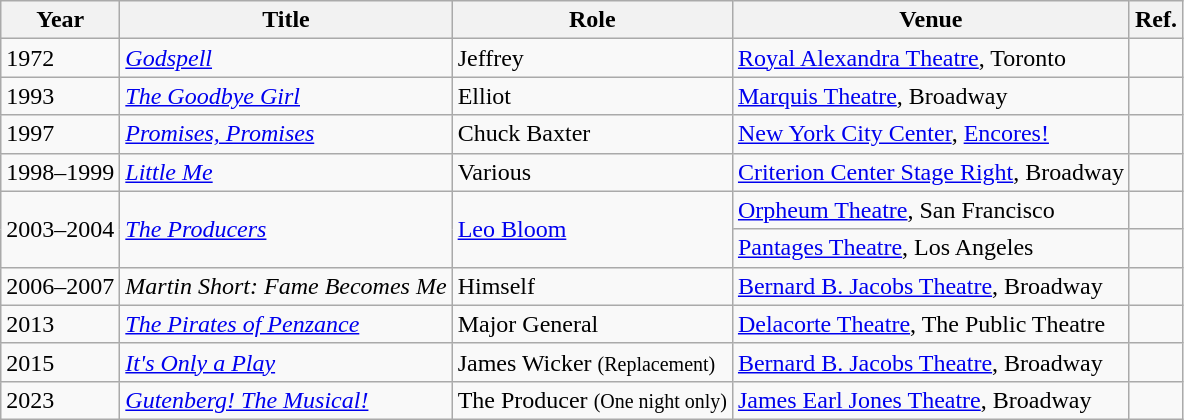<table class="wikitable sortable">
<tr>
<th>Year</th>
<th>Title</th>
<th>Role</th>
<th>Venue</th>
<th class=unsortable>Ref.</th>
</tr>
<tr>
<td>1972</td>
<td><em><a href='#'>Godspell</a></em></td>
<td>Jeffrey</td>
<td><a href='#'>Royal Alexandra Theatre</a>, Toronto</td>
<td></td>
</tr>
<tr>
<td>1993</td>
<td data-sort-value="Goodbye Girl, The"><em><a href='#'>The Goodbye Girl</a></em></td>
<td>Elliot</td>
<td><a href='#'>Marquis Theatre</a>, Broadway</td>
<td></td>
</tr>
<tr>
<td>1997</td>
<td><em><a href='#'>Promises, Promises</a></em></td>
<td>Chuck Baxter</td>
<td><a href='#'>New York City Center</a>, <a href='#'>Encores!</a></td>
<td></td>
</tr>
<tr>
<td>1998–1999</td>
<td><em><a href='#'>Little Me</a></em></td>
<td>Various</td>
<td><a href='#'>Criterion Center Stage Right</a>, Broadway</td>
<td></td>
</tr>
<tr>
<td rowspan=2>2003–2004</td>
<td rowspan=2><em><a href='#'>The Producers</a></em></td>
<td rowspan=2><a href='#'>Leo Bloom</a></td>
<td><a href='#'>Orpheum Theatre</a>, San Francisco</td>
<td></td>
</tr>
<tr>
<td><a href='#'>Pantages Theatre</a>, Los Angeles</td>
<td></td>
</tr>
<tr>
<td>2006–2007</td>
<td><em>Martin Short: Fame Becomes Me</em></td>
<td>Himself</td>
<td><a href='#'>Bernard B. Jacobs Theatre</a>, Broadway</td>
<td></td>
</tr>
<tr>
<td>2013</td>
<td data-sort-value="Pirates of Penzance, The"><em><a href='#'>The Pirates of Penzance</a></em></td>
<td>Major General</td>
<td><a href='#'>Delacorte Theatre</a>, The Public Theatre</td>
<td></td>
</tr>
<tr>
<td>2015</td>
<td><em><a href='#'>It's Only a Play</a></em></td>
<td>James Wicker <small> (Replacement) </small></td>
<td><a href='#'>Bernard B. Jacobs Theatre</a>, Broadway</td>
<td></td>
</tr>
<tr>
<td>2023</td>
<td><em><a href='#'>Gutenberg! The Musical!</a></em></td>
<td>The Producer <small>(One night only)</small></td>
<td><a href='#'>James Earl Jones Theatre</a>, Broadway</td>
<td></td>
</tr>
</table>
